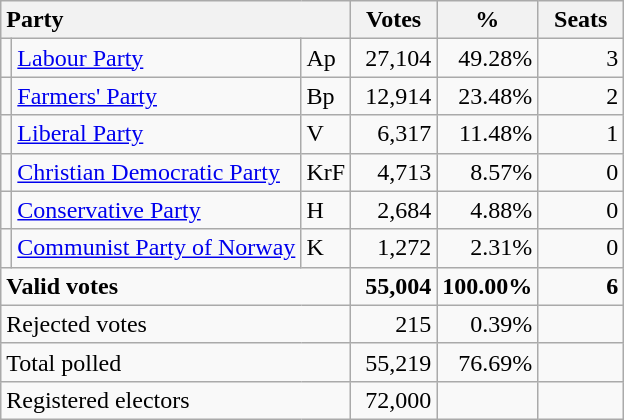<table class="wikitable" border="1" style="text-align:right;">
<tr>
<th style="text-align:left;" colspan=3>Party</th>
<th align=center width="50">Votes</th>
<th align=center width="50">%</th>
<th align=center width="50">Seats</th>
</tr>
<tr>
<td></td>
<td align=left><a href='#'>Labour Party</a></td>
<td align=left>Ap</td>
<td>27,104</td>
<td>49.28%</td>
<td>3</td>
</tr>
<tr>
<td></td>
<td align=left><a href='#'>Farmers' Party</a></td>
<td align=left>Bp</td>
<td>12,914</td>
<td>23.48%</td>
<td>2</td>
</tr>
<tr>
<td></td>
<td align=left><a href='#'>Liberal Party</a></td>
<td align=left>V</td>
<td>6,317</td>
<td>11.48%</td>
<td>1</td>
</tr>
<tr>
<td></td>
<td align=left><a href='#'>Christian Democratic Party</a></td>
<td align=left>KrF</td>
<td>4,713</td>
<td>8.57%</td>
<td>0</td>
</tr>
<tr>
<td></td>
<td align=left><a href='#'>Conservative Party</a></td>
<td align=left>H</td>
<td>2,684</td>
<td>4.88%</td>
<td>0</td>
</tr>
<tr>
<td></td>
<td align=left><a href='#'>Communist Party of Norway</a></td>
<td align=left>K</td>
<td>1,272</td>
<td>2.31%</td>
<td>0</td>
</tr>
<tr style="font-weight:bold">
<td align=left colspan=3>Valid votes</td>
<td>55,004</td>
<td>100.00%</td>
<td>6</td>
</tr>
<tr>
<td align=left colspan=3>Rejected votes</td>
<td>215</td>
<td>0.39%</td>
<td></td>
</tr>
<tr>
<td align=left colspan=3>Total polled</td>
<td>55,219</td>
<td>76.69%</td>
<td></td>
</tr>
<tr>
<td align=left colspan=3>Registered electors</td>
<td>72,000</td>
<td></td>
<td></td>
</tr>
</table>
